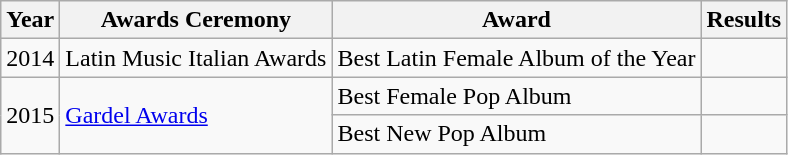<table class="wikitable">
<tr>
<th>Year</th>
<th>Awards Ceremony</th>
<th>Award</th>
<th>Results</th>
</tr>
<tr>
<td rowspan="1">2014</td>
<td>Latin Music Italian Awards</td>
<td>Best Latin Female Album of the Year</td>
<td></td>
</tr>
<tr>
<td rowspan="2">2015</td>
<td rowspan="2"><a href='#'>Gardel Awards</a></td>
<td>Best Female Pop Album</td>
<td></td>
</tr>
<tr>
<td>Best New Pop Album</td>
<td></td>
</tr>
</table>
